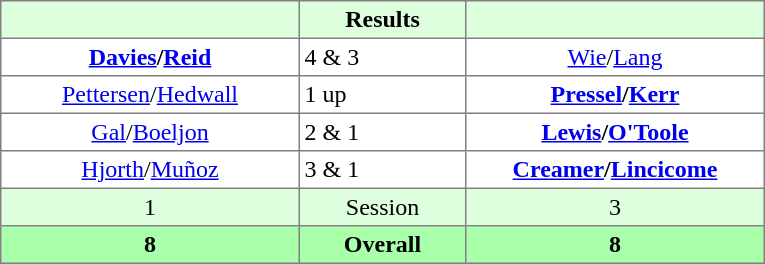<table border="1" cellpadding="3" style="border-collapse:collapse; text-align:center;">
<tr style="background:#dfd;">
<th style="width:12em;"></th>
<th style="width:6.5em;">Results</th>
<th style="width:12em;"></th>
</tr>
<tr>
<td><strong><a href='#'>Davies</a>/<a href='#'>Reid</a></strong></td>
<td align=left> 4 & 3</td>
<td><a href='#'>Wie</a>/<a href='#'>Lang</a></td>
</tr>
<tr>
<td><a href='#'>Pettersen</a>/<a href='#'>Hedwall</a></td>
<td align=left> 1 up</td>
<td><strong><a href='#'>Pressel</a>/<a href='#'>Kerr</a></strong></td>
</tr>
<tr>
<td><a href='#'>Gal</a>/<a href='#'>Boeljon</a></td>
<td align=left> 2 & 1</td>
<td><strong><a href='#'>Lewis</a>/<a href='#'>O'Toole</a></strong></td>
</tr>
<tr>
<td><a href='#'>Hjorth</a>/<a href='#'>Muñoz</a></td>
<td align=left> 3 & 1</td>
<td><strong><a href='#'>Creamer</a>/<a href='#'>Lincicome</a></strong></td>
</tr>
<tr style="background:#dfd;">
<td>1</td>
<td>Session</td>
<td>3</td>
</tr>
<tr style="background:#afa;">
<th>8</th>
<th>Overall</th>
<th>8</th>
</tr>
</table>
